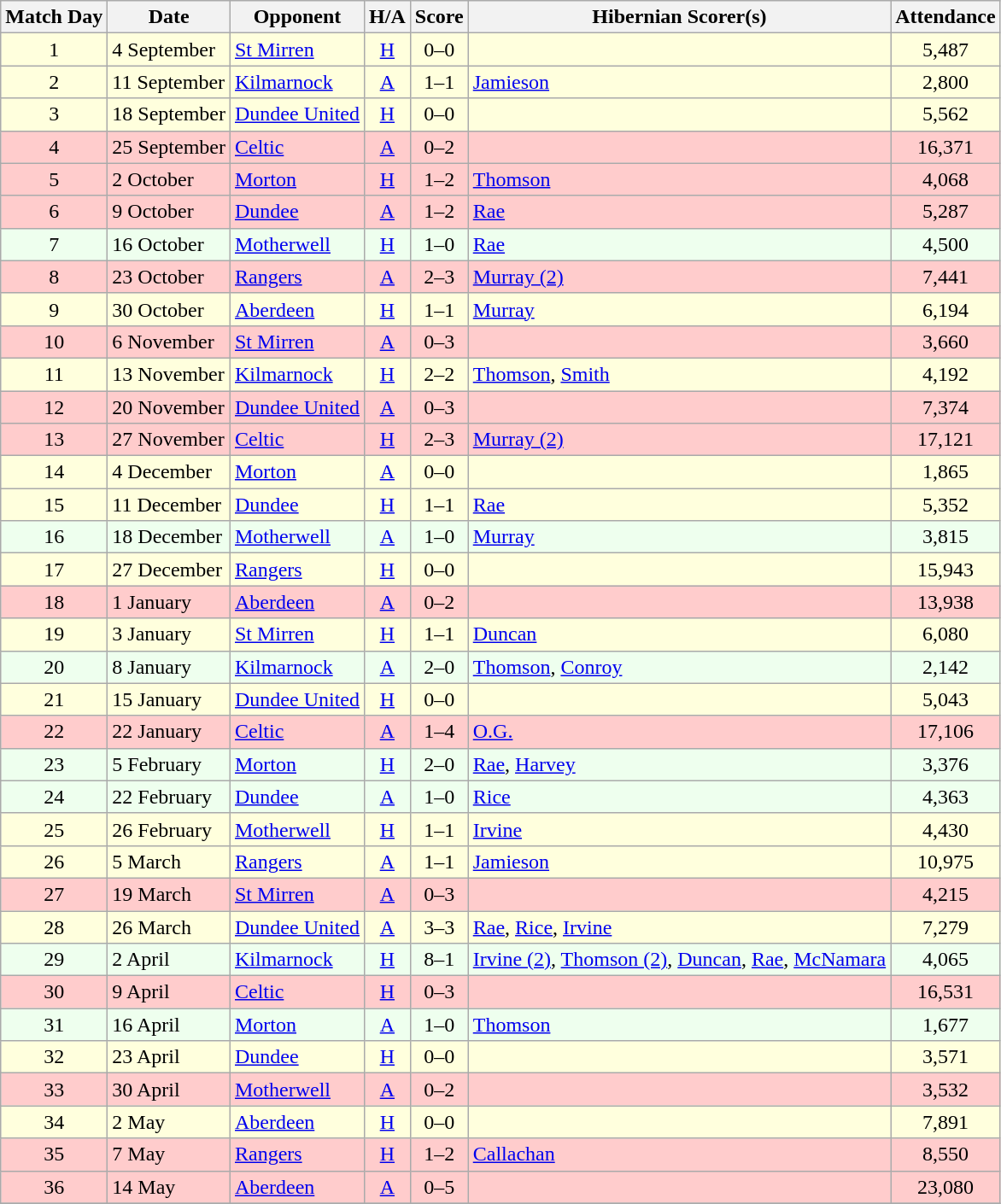<table class="wikitable" style="text-align:center">
<tr>
<th>Match Day</th>
<th>Date</th>
<th>Opponent</th>
<th>H/A</th>
<th>Score</th>
<th>Hibernian Scorer(s)</th>
<th>Attendance</th>
</tr>
<tr bgcolor=#FFFFDD>
<td>1</td>
<td align=left>4 September</td>
<td align=left><a href='#'>St Mirren</a></td>
<td><a href='#'>H</a></td>
<td>0–0</td>
<td align=left></td>
<td>5,487</td>
</tr>
<tr bgcolor=#FFFFDD>
<td>2</td>
<td align=left>11 September</td>
<td align=left><a href='#'>Kilmarnock</a></td>
<td><a href='#'>A</a></td>
<td>1–1</td>
<td align=left><a href='#'>Jamieson</a></td>
<td>2,800</td>
</tr>
<tr bgcolor=#FFFFDD>
<td>3</td>
<td align=left>18 September</td>
<td align=left><a href='#'>Dundee United</a></td>
<td><a href='#'>H</a></td>
<td>0–0</td>
<td align=left></td>
<td>5,562</td>
</tr>
<tr bgcolor=#FFCCCC>
<td>4</td>
<td align=left>25 September</td>
<td align=left><a href='#'>Celtic</a></td>
<td><a href='#'>A</a></td>
<td>0–2</td>
<td align=left></td>
<td>16,371</td>
</tr>
<tr bgcolor=#FFCCCC>
<td>5</td>
<td align=left>2 October</td>
<td align=left><a href='#'>Morton</a></td>
<td><a href='#'>H</a></td>
<td>1–2</td>
<td align=left><a href='#'>Thomson</a></td>
<td>4,068</td>
</tr>
<tr bgcolor=#FFCCCC>
<td>6</td>
<td align=left>9 October</td>
<td align=left><a href='#'>Dundee</a></td>
<td><a href='#'>A</a></td>
<td>1–2</td>
<td align=left><a href='#'>Rae</a></td>
<td>5,287</td>
</tr>
<tr bgcolor=#EEFFEE>
<td>7</td>
<td align=left>16 October</td>
<td align=left><a href='#'>Motherwell</a></td>
<td><a href='#'>H</a></td>
<td>1–0</td>
<td align=left><a href='#'>Rae</a></td>
<td>4,500</td>
</tr>
<tr bgcolor=#FFCCCC>
<td>8</td>
<td align=left>23 October</td>
<td align=left><a href='#'>Rangers</a></td>
<td><a href='#'>A</a></td>
<td>2–3</td>
<td align=left><a href='#'>Murray (2)</a></td>
<td>7,441</td>
</tr>
<tr bgcolor=#FFFFDD>
<td>9</td>
<td align=left>30 October</td>
<td align=left><a href='#'>Aberdeen</a></td>
<td><a href='#'>H</a></td>
<td>1–1</td>
<td align=left><a href='#'>Murray</a></td>
<td>6,194</td>
</tr>
<tr bgcolor=#FFCCCC>
<td>10</td>
<td align=left>6 November</td>
<td align=left><a href='#'>St Mirren</a></td>
<td><a href='#'>A</a></td>
<td>0–3</td>
<td align=left></td>
<td>3,660</td>
</tr>
<tr bgcolor=#FFFFDD>
<td>11</td>
<td align=left>13 November</td>
<td align=left><a href='#'>Kilmarnock</a></td>
<td><a href='#'>H</a></td>
<td>2–2</td>
<td align=left><a href='#'>Thomson</a>, <a href='#'>Smith</a></td>
<td>4,192</td>
</tr>
<tr bgcolor=#FFCCCC>
<td>12</td>
<td align=left>20 November</td>
<td align=left><a href='#'>Dundee United</a></td>
<td><a href='#'>A</a></td>
<td>0–3</td>
<td align=left></td>
<td>7,374</td>
</tr>
<tr bgcolor=#FFCCCC>
<td>13</td>
<td align=left>27 November</td>
<td align=left><a href='#'>Celtic</a></td>
<td><a href='#'>H</a></td>
<td>2–3</td>
<td align=left><a href='#'>Murray (2)</a></td>
<td>17,121</td>
</tr>
<tr bgcolor=#FFFFDD>
<td>14</td>
<td align=left>4 December</td>
<td align=left><a href='#'>Morton</a></td>
<td><a href='#'>A</a></td>
<td>0–0</td>
<td align=left></td>
<td>1,865</td>
</tr>
<tr bgcolor=#FFFFDD>
<td>15</td>
<td align=left>11 December</td>
<td align=left><a href='#'>Dundee</a></td>
<td><a href='#'>H</a></td>
<td>1–1</td>
<td align=left><a href='#'>Rae</a></td>
<td>5,352</td>
</tr>
<tr bgcolor=#EEFFEE>
<td>16</td>
<td align=left>18 December</td>
<td align=left><a href='#'>Motherwell</a></td>
<td><a href='#'>A</a></td>
<td>1–0</td>
<td align=left><a href='#'>Murray</a></td>
<td>3,815</td>
</tr>
<tr bgcolor=#FFFFDD>
<td>17</td>
<td align=left>27 December</td>
<td align=left><a href='#'>Rangers</a></td>
<td><a href='#'>H</a></td>
<td>0–0</td>
<td align=left></td>
<td>15,943</td>
</tr>
<tr bgcolor=#FFCCCC>
<td>18</td>
<td align=left>1 January</td>
<td align=left><a href='#'>Aberdeen</a></td>
<td><a href='#'>A</a></td>
<td>0–2</td>
<td align=left></td>
<td>13,938</td>
</tr>
<tr bgcolor=#FFFFDD>
<td>19</td>
<td align=left>3 January</td>
<td align=left><a href='#'>St Mirren</a></td>
<td><a href='#'>H</a></td>
<td>1–1</td>
<td align=left><a href='#'>Duncan</a></td>
<td>6,080</td>
</tr>
<tr bgcolor=#EEFFEE>
<td>20</td>
<td align=left>8 January</td>
<td align=left><a href='#'>Kilmarnock</a></td>
<td><a href='#'>A</a></td>
<td>2–0</td>
<td align=left><a href='#'>Thomson</a>, <a href='#'>Conroy</a></td>
<td>2,142</td>
</tr>
<tr bgcolor=#FFFFDD>
<td>21</td>
<td align=left>15 January</td>
<td align=left><a href='#'>Dundee United</a></td>
<td><a href='#'>H</a></td>
<td>0–0</td>
<td align=left></td>
<td>5,043</td>
</tr>
<tr bgcolor=#FFCCCC>
<td>22</td>
<td align=left>22 January</td>
<td align=left><a href='#'>Celtic</a></td>
<td><a href='#'>A</a></td>
<td>1–4</td>
<td align=left><a href='#'>O.G.</a></td>
<td>17,106</td>
</tr>
<tr bgcolor=#EEFFEE>
<td>23</td>
<td align=left>5 February</td>
<td align=left><a href='#'>Morton</a></td>
<td><a href='#'>H</a></td>
<td>2–0</td>
<td align=left><a href='#'>Rae</a>, <a href='#'>Harvey</a></td>
<td>3,376</td>
</tr>
<tr bgcolor=#EEFFEE>
<td>24</td>
<td align=left>22 February</td>
<td align=left><a href='#'>Dundee</a></td>
<td><a href='#'>A</a></td>
<td>1–0</td>
<td align=left><a href='#'>Rice</a></td>
<td>4,363</td>
</tr>
<tr bgcolor=#FFFFDD>
<td>25</td>
<td align=left>26 February</td>
<td align=left><a href='#'>Motherwell</a></td>
<td><a href='#'>H</a></td>
<td>1–1</td>
<td align=left><a href='#'>Irvine</a></td>
<td>4,430</td>
</tr>
<tr bgcolor=#FFFFDD>
<td>26</td>
<td align=left>5 March</td>
<td align=left><a href='#'>Rangers</a></td>
<td><a href='#'>A</a></td>
<td>1–1</td>
<td align=left><a href='#'>Jamieson</a></td>
<td>10,975</td>
</tr>
<tr bgcolor=#FFCCCC>
<td>27</td>
<td align=left>19 March</td>
<td align=left><a href='#'>St Mirren</a></td>
<td><a href='#'>A</a></td>
<td>0–3</td>
<td align=left></td>
<td>4,215</td>
</tr>
<tr bgcolor=#FFFFDD>
<td>28</td>
<td align=left>26 March</td>
<td align=left><a href='#'>Dundee United</a></td>
<td><a href='#'>A</a></td>
<td>3–3</td>
<td align=left><a href='#'>Rae</a>, <a href='#'>Rice</a>, <a href='#'>Irvine</a></td>
<td>7,279</td>
</tr>
<tr bgcolor=#EEFFEE>
<td>29</td>
<td align=left>2 April</td>
<td align=left><a href='#'>Kilmarnock</a></td>
<td><a href='#'>H</a></td>
<td>8–1</td>
<td align=left><a href='#'>Irvine (2)</a>, <a href='#'>Thomson (2)</a>, <a href='#'>Duncan</a>, <a href='#'>Rae</a>, <a href='#'>McNamara</a></td>
<td>4,065</td>
</tr>
<tr bgcolor=#FFCCCC>
<td>30</td>
<td align=left>9 April</td>
<td align=left><a href='#'>Celtic</a></td>
<td><a href='#'>H</a></td>
<td>0–3</td>
<td align=left></td>
<td>16,531</td>
</tr>
<tr bgcolor=#EEFFEE>
<td>31</td>
<td align=left>16 April</td>
<td align=left><a href='#'>Morton</a></td>
<td><a href='#'>A</a></td>
<td>1–0</td>
<td align=left><a href='#'>Thomson</a></td>
<td>1,677</td>
</tr>
<tr bgcolor=#FFFFDD>
<td>32</td>
<td align=left>23 April</td>
<td align=left><a href='#'>Dundee</a></td>
<td><a href='#'>H</a></td>
<td>0–0</td>
<td align=left></td>
<td>3,571</td>
</tr>
<tr bgcolor=#FFCCCC>
<td>33</td>
<td align=left>30 April</td>
<td align=left><a href='#'>Motherwell</a></td>
<td><a href='#'>A</a></td>
<td>0–2</td>
<td align=left></td>
<td>3,532</td>
</tr>
<tr bgcolor=#FFFFDD>
<td>34</td>
<td align=left>2 May</td>
<td align=left><a href='#'>Aberdeen</a></td>
<td><a href='#'>H</a></td>
<td>0–0</td>
<td align=left></td>
<td>7,891</td>
</tr>
<tr bgcolor=#FFCCCC>
<td>35</td>
<td align=left>7 May</td>
<td align=left><a href='#'>Rangers</a></td>
<td><a href='#'>H</a></td>
<td>1–2</td>
<td align=left><a href='#'>Callachan</a></td>
<td>8,550</td>
</tr>
<tr bgcolor=#FFCCCC>
<td>36</td>
<td align=left>14 May</td>
<td align=left><a href='#'>Aberdeen</a></td>
<td><a href='#'>A</a></td>
<td>0–5</td>
<td align=left></td>
<td>23,080</td>
</tr>
<tr>
</tr>
</table>
